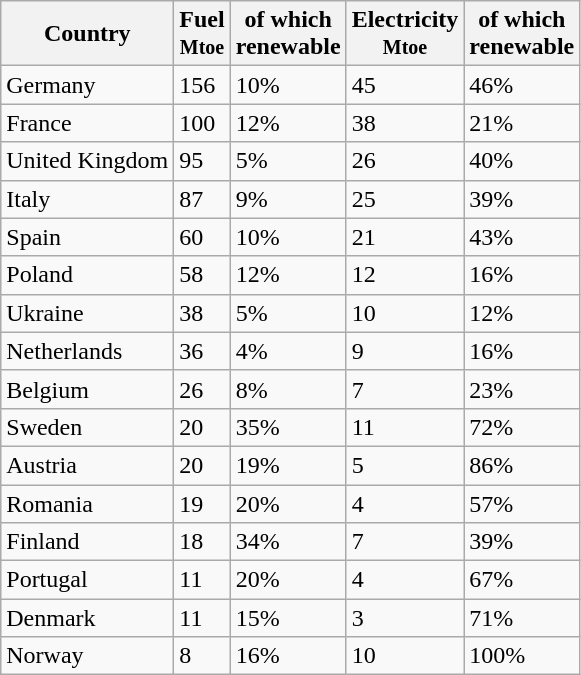<table class="wikitable sortable">
<tr>
<th>Country</th>
<th>Fuel<br><small>Mtoe</small></th>
<th>of which<br>renewable</th>
<th>Electricity<br><small>Mtoe</small></th>
<th>of which<br>renewable</th>
</tr>
<tr>
<td>Germany</td>
<td>156</td>
<td>10%</td>
<td>45</td>
<td>46%</td>
</tr>
<tr>
<td>France</td>
<td>100</td>
<td>12%</td>
<td>38</td>
<td>21%</td>
</tr>
<tr>
<td>United Kingdom</td>
<td>95</td>
<td>5%</td>
<td>26</td>
<td>40%</td>
</tr>
<tr>
<td>Italy</td>
<td>87</td>
<td>9%</td>
<td>25</td>
<td>39%</td>
</tr>
<tr>
<td>Spain</td>
<td>60</td>
<td>10%</td>
<td>21</td>
<td>43%</td>
</tr>
<tr>
<td>Poland</td>
<td>58</td>
<td>12%</td>
<td>12</td>
<td>16%</td>
</tr>
<tr>
<td>Ukraine</td>
<td>38</td>
<td>5%</td>
<td>10</td>
<td>12%</td>
</tr>
<tr>
<td>Netherlands</td>
<td>36</td>
<td>4%</td>
<td>9</td>
<td>16%</td>
</tr>
<tr>
<td>Belgium</td>
<td>26</td>
<td>8%</td>
<td>7</td>
<td>23%</td>
</tr>
<tr>
<td>Sweden</td>
<td>20</td>
<td>35%</td>
<td>11</td>
<td>72%</td>
</tr>
<tr>
<td>Austria</td>
<td>20</td>
<td>19%</td>
<td>5</td>
<td>86%</td>
</tr>
<tr>
<td>Romania</td>
<td>19</td>
<td>20%</td>
<td>4</td>
<td>57%</td>
</tr>
<tr>
<td>Finland</td>
<td>18</td>
<td>34%</td>
<td>7</td>
<td>39%</td>
</tr>
<tr>
<td>Portugal</td>
<td>11</td>
<td>20%</td>
<td>4</td>
<td>67%</td>
</tr>
<tr>
<td>Denmark</td>
<td>11</td>
<td>15%</td>
<td>3</td>
<td>71%</td>
</tr>
<tr>
<td>Norway</td>
<td>8</td>
<td>16%</td>
<td>10</td>
<td>100%</td>
</tr>
</table>
